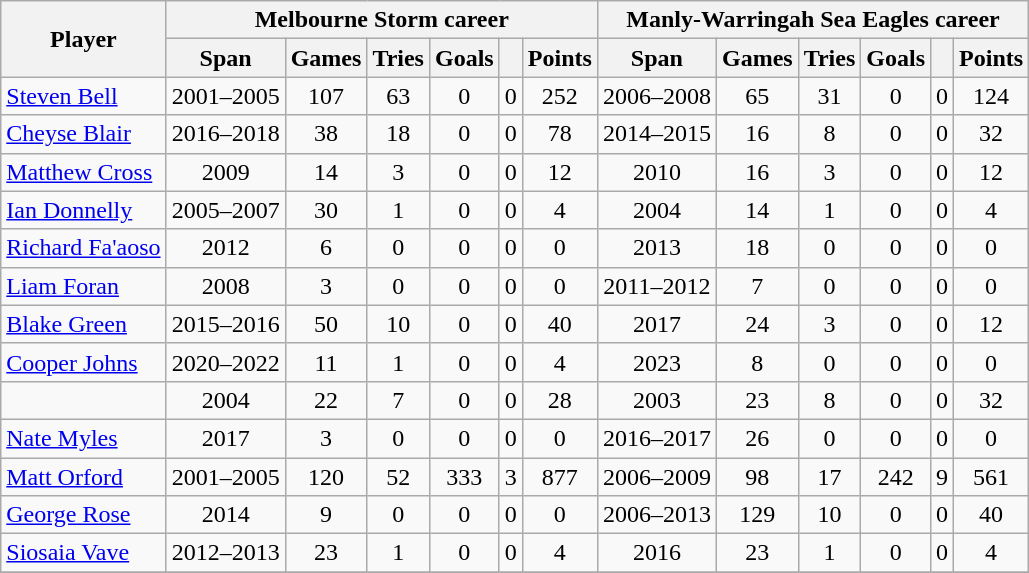<table class="wikitable" style="text-align:center;">
<tr>
<th rowspan="2">Player</th>
<th colspan="6">Melbourne Storm career</th>
<th colspan="6">Manly-Warringah Sea Eagles career</th>
</tr>
<tr>
<th>Span</th>
<th>Games</th>
<th>Tries</th>
<th>Goals</th>
<th></th>
<th>Points</th>
<th>Span</th>
<th>Games</th>
<th>Tries</th>
<th>Goals</th>
<th></th>
<th>Points</th>
</tr>
<tr>
<td style="text-align:left;"><a href='#'>Steven Bell</a></td>
<td>2001–2005</td>
<td>107</td>
<td>63</td>
<td>0</td>
<td>0</td>
<td>252</td>
<td>2006–2008</td>
<td>65</td>
<td>31</td>
<td>0</td>
<td>0</td>
<td>124</td>
</tr>
<tr>
<td style="text-align:left;"><a href='#'>Cheyse Blair</a></td>
<td>2016–2018</td>
<td>38</td>
<td>18</td>
<td>0</td>
<td>0</td>
<td>78</td>
<td>2014–2015</td>
<td>16</td>
<td>8</td>
<td>0</td>
<td>0</td>
<td>32</td>
</tr>
<tr>
<td style="text-align:left;"><a href='#'>Matthew Cross</a></td>
<td>2009</td>
<td>14</td>
<td>3</td>
<td>0</td>
<td>0</td>
<td>12</td>
<td>2010</td>
<td>16</td>
<td>3</td>
<td>0</td>
<td>0</td>
<td>12</td>
</tr>
<tr>
<td style="text-align:left;"><a href='#'>Ian Donnelly</a></td>
<td>2005–2007</td>
<td>30</td>
<td>1</td>
<td>0</td>
<td>0</td>
<td>4</td>
<td>2004</td>
<td>14</td>
<td>1</td>
<td>0</td>
<td>0</td>
<td>4</td>
</tr>
<tr>
<td style="text-align:left;"><a href='#'>Richard Fa'aoso</a></td>
<td>2012</td>
<td>6</td>
<td>0</td>
<td>0</td>
<td>0</td>
<td>0</td>
<td>2013</td>
<td>18</td>
<td>0</td>
<td>0</td>
<td>0</td>
<td>0</td>
</tr>
<tr>
<td style="text-align:left;"><a href='#'>Liam Foran</a></td>
<td>2008</td>
<td>3</td>
<td>0</td>
<td>0</td>
<td>0</td>
<td>0</td>
<td>2011–2012</td>
<td>7</td>
<td>0</td>
<td>0</td>
<td>0</td>
<td>0</td>
</tr>
<tr>
<td style="text-align:left;"><a href='#'>Blake Green</a></td>
<td>2015–2016</td>
<td>50</td>
<td>10</td>
<td>0</td>
<td>0</td>
<td>40</td>
<td>2017</td>
<td>24</td>
<td>3</td>
<td>0</td>
<td>0</td>
<td>12</td>
</tr>
<tr>
<td style="text-align:left;"><a href='#'>Cooper Johns</a></td>
<td>2020–2022</td>
<td>11</td>
<td>1</td>
<td>0</td>
<td>0</td>
<td>4</td>
<td>2023</td>
<td>8</td>
<td>0</td>
<td>0</td>
<td>0</td>
<td>0</td>
</tr>
<tr>
<td style="text-align:left;"></td>
<td>2004</td>
<td>22</td>
<td>7</td>
<td>0</td>
<td>0</td>
<td>28</td>
<td>2003</td>
<td>23</td>
<td>8</td>
<td>0</td>
<td>0</td>
<td>32</td>
</tr>
<tr>
<td style="text-align:left;"><a href='#'>Nate Myles</a></td>
<td>2017</td>
<td>3</td>
<td>0</td>
<td>0</td>
<td>0</td>
<td>0</td>
<td>2016–2017</td>
<td>26</td>
<td>0</td>
<td>0</td>
<td>0</td>
<td>0</td>
</tr>
<tr>
<td style="text-align:left;"><a href='#'>Matt Orford</a></td>
<td>2001–2005</td>
<td>120</td>
<td>52</td>
<td>333</td>
<td>3</td>
<td>877</td>
<td>2006–2009</td>
<td>98</td>
<td>17</td>
<td>242</td>
<td>9</td>
<td>561</td>
</tr>
<tr>
<td style="text-align:left;"><a href='#'>George Rose</a></td>
<td>2014</td>
<td>9</td>
<td>0</td>
<td>0</td>
<td>0</td>
<td>0</td>
<td>2006–2013</td>
<td>129</td>
<td>10</td>
<td>0</td>
<td>0</td>
<td>40</td>
</tr>
<tr>
<td style="text-align:left;"><a href='#'>Siosaia Vave</a></td>
<td>2012–2013</td>
<td>23</td>
<td>1</td>
<td>0</td>
<td>0</td>
<td>4</td>
<td>2016</td>
<td>23</td>
<td>1</td>
<td>0</td>
<td>0</td>
<td>4</td>
</tr>
<tr>
</tr>
</table>
